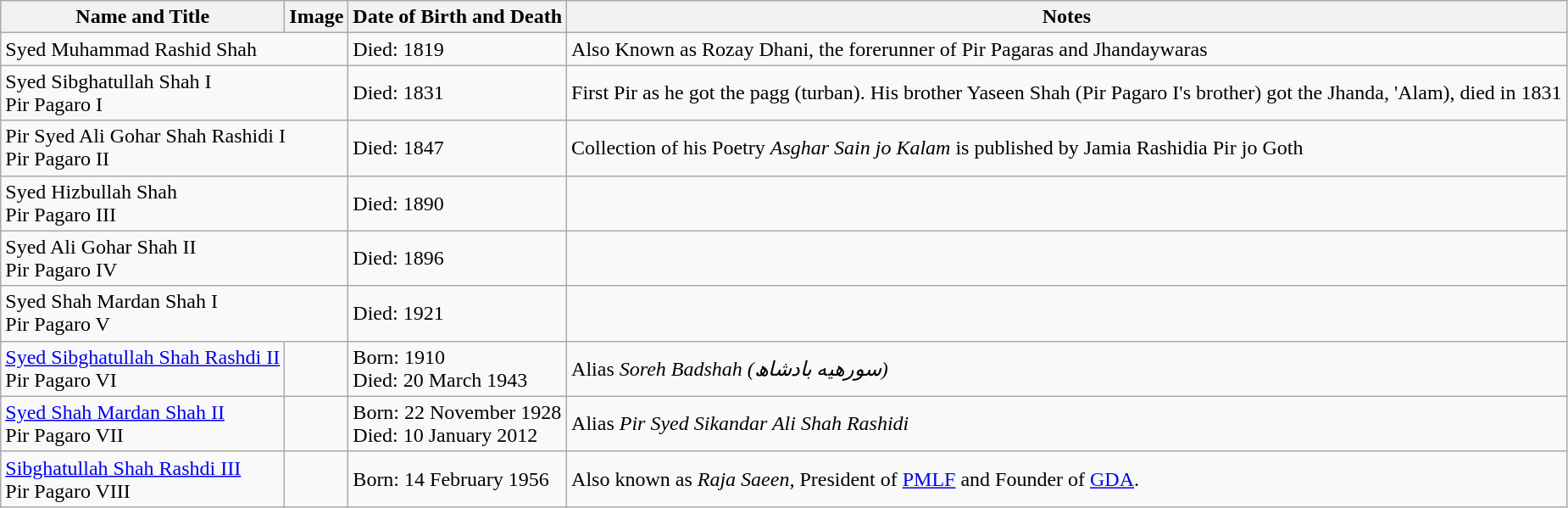<table class="wikitable sortable">
<tr>
<th>Name and Title</th>
<th>Image</th>
<th>Date of Birth and Death</th>
<th>Notes</th>
</tr>
<tr>
<td colspan="2">Syed Muhammad Rashid Shah</td>
<td>Died: 1819</td>
<td>Also Known as Rozay Dhani, the forerunner of Pir Pagaras and Jhandaywaras</td>
</tr>
<tr>
<td colspan="2">Syed Sibghatullah Shah I<br>Pir Pagaro I</td>
<td>Died: 1831</td>
<td>First Pir as he got the pagg (turban). His brother Yaseen Shah (Pir Pagaro I's brother) got the Jhanda, 'Alam), died in 1831</td>
</tr>
<tr>
<td colspan="2">Pir Syed Ali Gohar Shah Rashidi I<br>Pir Pagaro II</td>
<td>Died: 1847</td>
<td>Collection of his Poetry <em>Asghar Sain jo Kalam</em> is published by Jamia Rashidia Pir jo Goth</td>
</tr>
<tr>
<td colspan="2">Syed Hizbullah Shah<br>Pir Pagaro III</td>
<td>Died: 1890</td>
<td></td>
</tr>
<tr>
<td colspan="2">Syed Ali Gohar Shah II<br>Pir Pagaro IV</td>
<td>Died: 1896</td>
<td></td>
</tr>
<tr>
<td colspan="2">Syed Shah Mardan Shah I<br>Pir Pagaro V</td>
<td>Died: 1921</td>
<td></td>
</tr>
<tr>
<td><a href='#'>Syed Sibghatullah Shah Rashdi II</a><br>Pir Pagaro VI</td>
<td></td>
<td>Born: 1910<br>Died: 20 March 1943</td>
<td>Alias <em>Soreh Badshah (سورھيه بادشاھ)</em></td>
</tr>
<tr>
<td><a href='#'>Syed Shah Mardan Shah II</a><br>Pir Pagaro VII</td>
<td></td>
<td>Born: 22 November 1928<br>Died: 10 January 2012</td>
<td>Alias <em>Pir Syed Sikandar Ali Shah Rashidi</em></td>
</tr>
<tr>
<td><a href='#'>Sibghatullah Shah Rashdi III</a><br>Pir Pagaro VIII</td>
<td></td>
<td>Born: 14 February 1956</td>
<td>Also known as <em>Raja Saeen,</em> President of <a href='#'>PMLF</a> and Founder of <a href='#'>GDA</a>.</td>
</tr>
</table>
